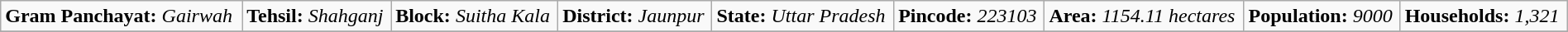<table class="wikitable" style="width:100%">
<tr>
<td><strong>Gram Panchayat:</strong> <em>Gairwah</em></td>
<td><strong>Tehsil:</strong> <em>Shahganj</em></td>
<td><strong>Block:</strong> <em>Suitha Kala</em></td>
<td><strong>District:</strong> <em>Jaunpur</em></td>
<td><strong>State:</strong> <em>Uttar Pradesh</em></td>
<td><strong>Pincode:</strong> <em>223103</em></td>
<td><strong>Area:</strong> <em>1154.11 hectares</em></td>
<td><strong>Population:</strong> <em>9000</em></td>
<td><strong>Households:</strong> <em>1,321</em></td>
</tr>
<tr>
</tr>
</table>
